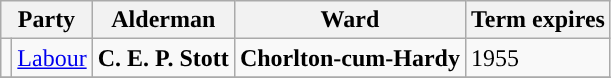<table class="wikitable">
<tr>
<th colspan="2">Party</th>
<th>Alderman</th>
<th>Ward</th>
<th>Term expires</th>
</tr>
<tr>
<td style="background-color:"></td>
<td><a href='#'>Labour</a></td>
<td><strong>C. E. P. Stott</strong></td>
<td><strong>Chorlton-cum-Hardy</strong></td>
<td>1955</td>
</tr>
<tr>
</tr>
</table>
